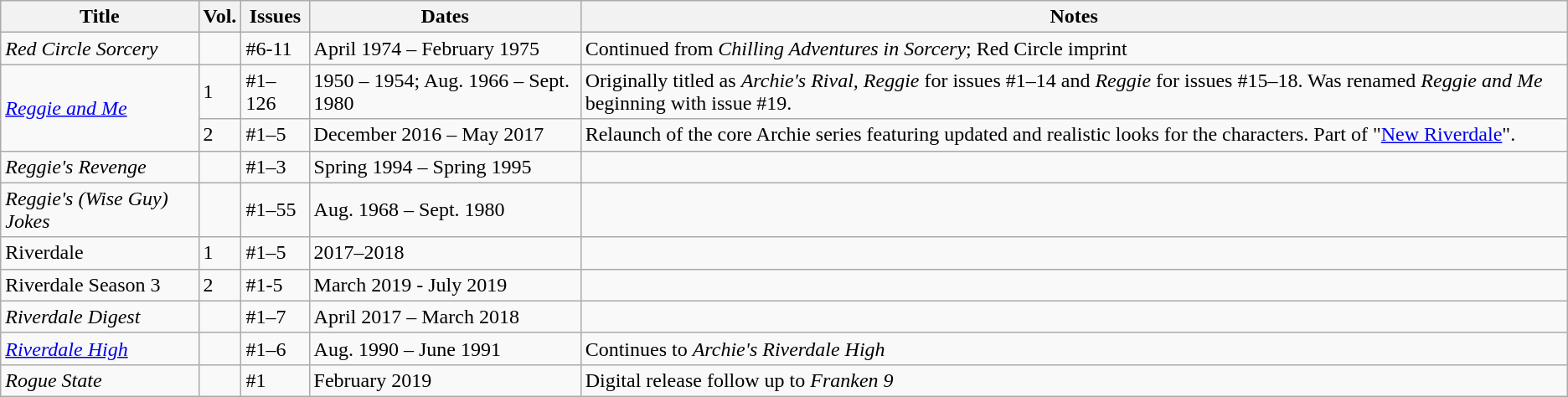<table class="wikitable">
<tr>
<th>Title</th>
<th>Vol.</th>
<th>Issues</th>
<th>Dates</th>
<th>Notes</th>
</tr>
<tr>
<td><em>Red Circle Sorcery</em></td>
<td></td>
<td>#6-11</td>
<td>April 1974 – February 1975</td>
<td>Continued from <em>Chilling Adventures in Sorcery</em>; Red Circle imprint</td>
</tr>
<tr>
<td rowspan="2"><em><a href='#'>Reggie and Me</a></em></td>
<td>1</td>
<td>#1–126</td>
<td>1950 – 1954; Aug. 1966 – Sept. 1980</td>
<td>Originally titled as <em>Archie's Rival, Reggie</em> for issues #1–14 and <em>Reggie</em> for issues #15–18. Was renamed <em>Reggie and Me</em> beginning with issue #19.</td>
</tr>
<tr>
<td>2</td>
<td>#1–5</td>
<td>December 2016 – May 2017</td>
<td>Relaunch of the core Archie series featuring updated and realistic looks for the characters. Part of "<a href='#'>New Riverdale</a>".</td>
</tr>
<tr>
<td><em>Reggie's Revenge</em></td>
<td></td>
<td>#1–3</td>
<td>Spring 1994 – Spring 1995</td>
<td></td>
</tr>
<tr>
<td><em>Reggie's (Wise Guy) Jokes</em></td>
<td></td>
<td>#1–55</td>
<td>Aug. 1968 – Sept. 1980</td>
<td></td>
</tr>
<tr>
<td>Riverdale</td>
<td>1</td>
<td>#1–5</td>
<td>2017–2018</td>
<td></td>
</tr>
<tr>
<td>Riverdale Season 3</td>
<td>2</td>
<td>#1-5</td>
<td>March 2019 - July 2019</td>
<td></td>
</tr>
<tr>
<td><em>Riverdale Digest</em></td>
<td></td>
<td>#1–7</td>
<td>April 2017 – March 2018</td>
<td></td>
</tr>
<tr>
<td><em><a href='#'>Riverdale High</a></em></td>
<td></td>
<td>#1–6</td>
<td>Aug. 1990 – June 1991</td>
<td>Continues to <em>Archie's Riverdale High</em></td>
</tr>
<tr>
<td><em>Rogue State</em></td>
<td></td>
<td>#1</td>
<td>February 2019</td>
<td>Digital release follow up to <em>Franken 9</em></td>
</tr>
</table>
